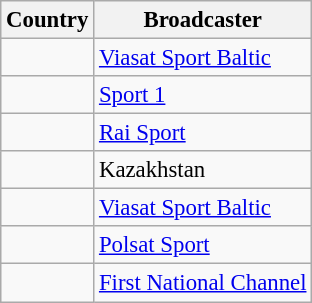<table class="wikitable" style="font-size:95%;">
<tr>
<th>Country</th>
<th>Broadcaster</th>
</tr>
<tr>
<td></td>
<td><a href='#'>Viasat Sport Baltic</a></td>
</tr>
<tr>
<td></td>
<td><a href='#'>Sport 1</a></td>
</tr>
<tr>
<td></td>
<td><a href='#'>Rai Sport</a></td>
</tr>
<tr>
<td></td>
<td>Kazakhstan</td>
</tr>
<tr>
<td></td>
<td><a href='#'>Viasat Sport Baltic</a></td>
</tr>
<tr>
<td></td>
<td><a href='#'>Polsat Sport</a></td>
</tr>
<tr>
<td></td>
<td><a href='#'>First National Channel</a></td>
</tr>
</table>
